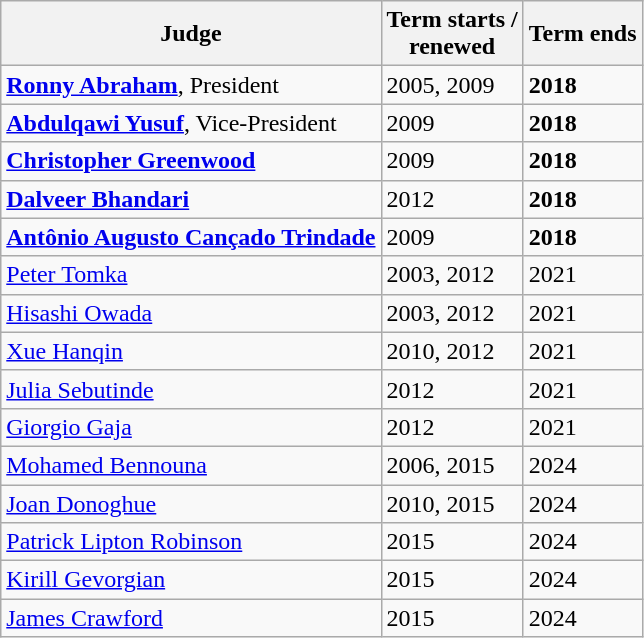<table class="wikitable sortable">
<tr>
<th>Judge</th>
<th>Term starts / <br> renewed</th>
<th>Term ends</th>
</tr>
<tr>
<td> <strong><a href='#'>Ronny Abraham</a></strong>, President</td>
<td>2005, 2009</td>
<td><strong>2018</strong></td>
</tr>
<tr>
<td> <strong><a href='#'>Abdulqawi Yusuf</a></strong>, Vice-President</td>
<td>2009</td>
<td><strong>2018</strong></td>
</tr>
<tr>
<td> <strong><a href='#'>Christopher Greenwood</a></strong></td>
<td>2009</td>
<td><strong>2018</strong></td>
</tr>
<tr>
<td> <strong><a href='#'>Dalveer Bhandari</a></strong></td>
<td>2012 </td>
<td><strong>2018</strong></td>
</tr>
<tr>
<td> <strong><a href='#'>Antônio Augusto Cançado Trindade</a></strong></td>
<td>2009</td>
<td><strong> 2018</strong></td>
</tr>
<tr>
<td> <a href='#'>Peter Tomka</a></td>
<td>2003, 2012</td>
<td>2021</td>
</tr>
<tr>
<td> <a href='#'>Hisashi Owada</a></td>
<td>2003, 2012</td>
<td>2021</td>
</tr>
<tr>
<td> <a href='#'>Xue Hanqin</a></td>
<td>2010, 2012</td>
<td>2021</td>
</tr>
<tr>
<td> <a href='#'>Julia Sebutinde</a></td>
<td>2012</td>
<td>2021</td>
</tr>
<tr>
<td> <a href='#'>Giorgio Gaja</a></td>
<td>2012</td>
<td>2021</td>
</tr>
<tr>
<td> <a href='#'>Mohamed Bennouna</a></td>
<td>2006, 2015</td>
<td>2024</td>
</tr>
<tr>
<td> <a href='#'>Joan Donoghue</a></td>
<td>2010, 2015</td>
<td>2024</td>
</tr>
<tr>
<td> <a href='#'>Patrick Lipton Robinson</a></td>
<td>2015</td>
<td>2024</td>
</tr>
<tr>
<td> <a href='#'>Kirill Gevorgian</a></td>
<td>2015</td>
<td>2024</td>
</tr>
<tr>
<td> <a href='#'>James Crawford</a></td>
<td>2015</td>
<td>2024</td>
</tr>
</table>
